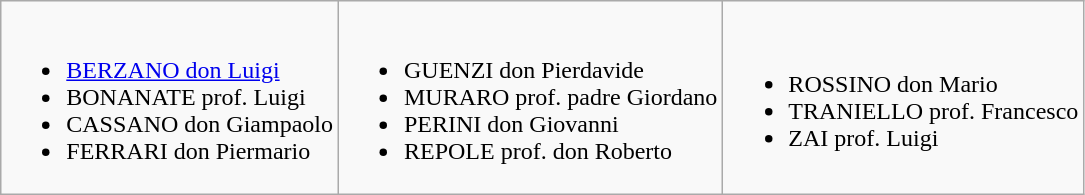<table class="wikitable">
<tr>
<td><br><ul><li><a href='#'>BERZANO don Luigi</a></li><li>BONANATE prof. Luigi</li><li>CASSANO don Giampaolo</li><li>FERRARI don Piermario</li></ul></td>
<td><br><ul><li>GUENZI don Pierdavide</li><li>MURARO prof. padre Giordano</li><li>PERINI don Giovanni</li><li>REPOLE prof. don Roberto</li></ul></td>
<td><br><ul><li>ROSSINO don Mario</li><li>TRANIELLO prof. Francesco</li><li>ZAI prof. Luigi </li></ul></td>
</tr>
</table>
